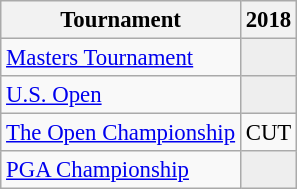<table class="wikitable" style="font-size:95%;text-align:center;">
<tr>
<th>Tournament</th>
<th>2018</th>
</tr>
<tr>
<td align=left><a href='#'>Masters Tournament</a></td>
<td style="background:#eeeeee;"></td>
</tr>
<tr>
<td align=left><a href='#'>U.S. Open</a></td>
<td style="background:#eeeeee;"></td>
</tr>
<tr>
<td align=left><a href='#'>The Open Championship</a></td>
<td>CUT</td>
</tr>
<tr>
<td align=left><a href='#'>PGA Championship</a></td>
<td style="background:#eeeeee;"></td>
</tr>
</table>
